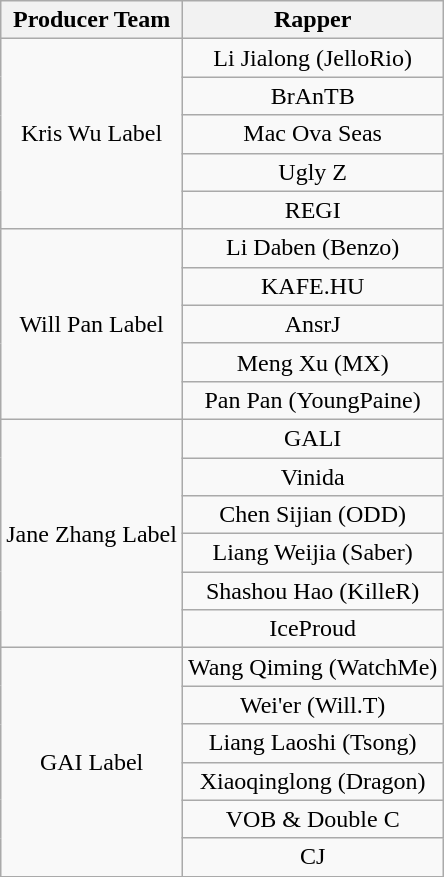<table class="wikitable" style="text-align:center" border="2">
<tr>
<th>Producer Team</th>
<th>Rapper</th>
</tr>
<tr>
<td rowspan="5">Kris Wu Label</td>
<td>Li Jialong (JelloRio)</td>
</tr>
<tr>
<td>BrAnTB</td>
</tr>
<tr>
<td>Mac Ova Seas</td>
</tr>
<tr>
<td>Ugly Z</td>
</tr>
<tr>
<td>REGI</td>
</tr>
<tr>
<td rowspan="5">Will Pan Label</td>
<td>Li Daben (Benzo)</td>
</tr>
<tr>
<td>KAFE.HU</td>
</tr>
<tr>
<td>AnsrJ</td>
</tr>
<tr>
<td>Meng Xu (MX)</td>
</tr>
<tr>
<td>Pan Pan (YoungPaine)</td>
</tr>
<tr>
<td rowspan="6">Jane Zhang Label</td>
<td>GALI</td>
</tr>
<tr>
<td>Vinida</td>
</tr>
<tr>
<td>Chen Sijian (ODD)</td>
</tr>
<tr>
<td>Liang Weijia (Saber)</td>
</tr>
<tr>
<td>Shashou Hao (KilleR)</td>
</tr>
<tr>
<td>IceProud</td>
</tr>
<tr>
<td rowspan="6">GAI Label</td>
<td>Wang Qiming (WatchMe)</td>
</tr>
<tr>
<td>Wei'er (Will.T)</td>
</tr>
<tr>
<td>Liang Laoshi (Tsong)</td>
</tr>
<tr>
<td>Xiaoqinglong (Dragon)</td>
</tr>
<tr>
<td>VOB & Double C</td>
</tr>
<tr>
<td>CJ</td>
</tr>
<tr>
</tr>
</table>
